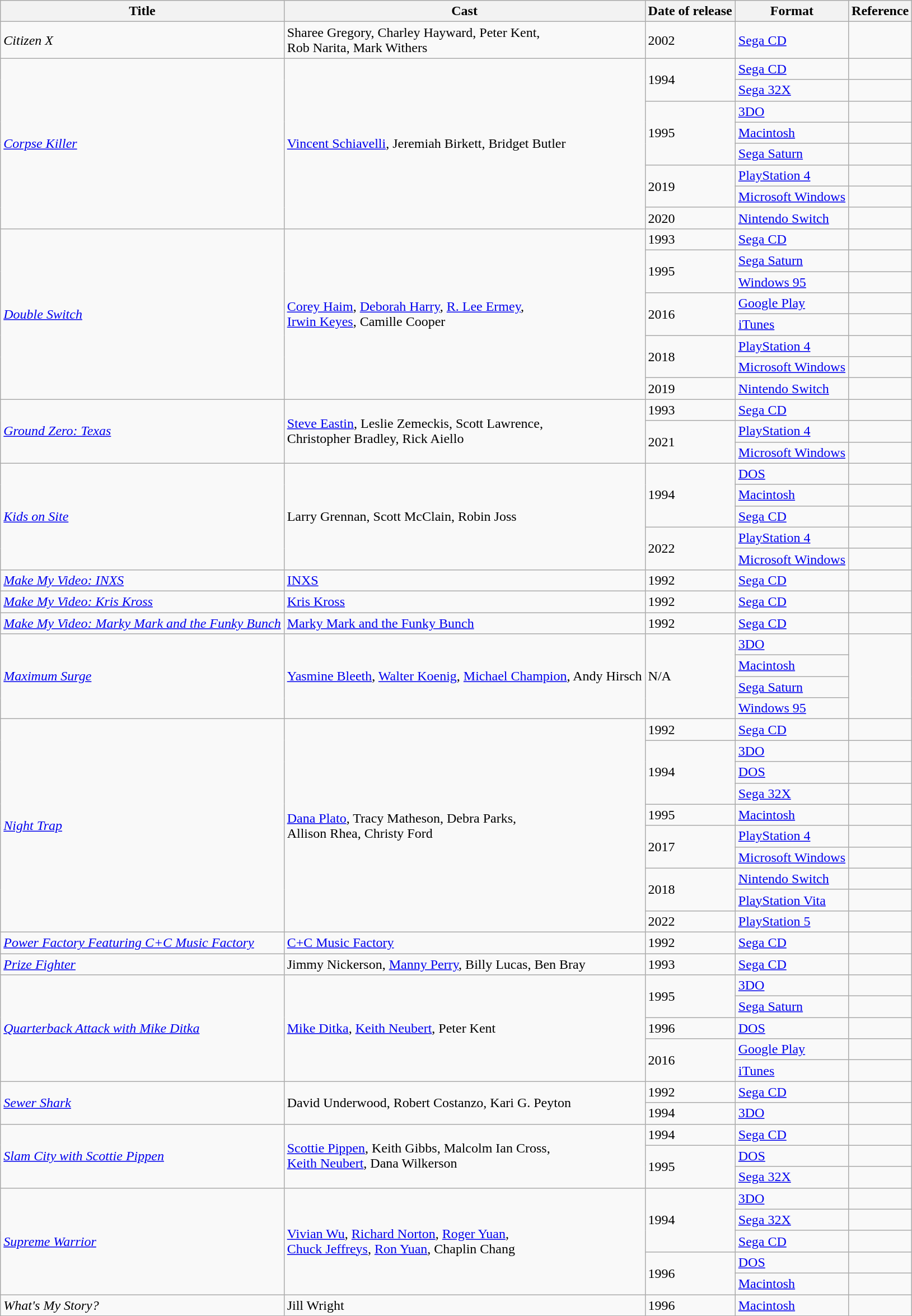<table class="wikitable">
<tr>
<th>Title</th>
<th>Cast</th>
<th>Date of release</th>
<th>Format</th>
<th>Reference</th>
</tr>
<tr>
<td><em>Citizen X</em></td>
<td>Sharee Gregory, Charley Hayward, Peter Kent, <br>Rob Narita, Mark Withers</td>
<td>2002</td>
<td><a href='#'>Sega CD</a></td>
<td></td>
</tr>
<tr>
<td rowspan="8"><em><a href='#'>Corpse Killer</a></em></td>
<td rowspan="8"><a href='#'>Vincent Schiavelli</a>, Jeremiah Birkett, Bridget Butler</td>
<td rowspan="2">1994</td>
<td><a href='#'>Sega CD</a></td>
<td></td>
</tr>
<tr>
<td><a href='#'>Sega 32X</a></td>
<td></td>
</tr>
<tr>
<td rowspan="3">1995</td>
<td><a href='#'>3DO</a></td>
<td></td>
</tr>
<tr>
<td><a href='#'>Macintosh</a></td>
<td></td>
</tr>
<tr>
<td><a href='#'>Sega Saturn</a></td>
<td></td>
</tr>
<tr>
<td rowspan="2">2019</td>
<td><a href='#'>PlayStation 4</a></td>
<td></td>
</tr>
<tr>
<td><a href='#'>Microsoft Windows</a></td>
<td></td>
</tr>
<tr>
<td>2020</td>
<td><a href='#'>Nintendo Switch</a></td>
<td></td>
</tr>
<tr>
<td rowspan="8"><em><a href='#'>Double Switch</a></em></td>
<td rowspan="8"><a href='#'>Corey Haim</a>, <a href='#'>Deborah Harry</a>, <a href='#'>R. Lee Ermey</a>, <br><a href='#'>Irwin Keyes</a>, Camille Cooper</td>
<td>1993</td>
<td><a href='#'>Sega CD</a></td>
<td></td>
</tr>
<tr>
<td rowspan="2">1995</td>
<td><a href='#'>Sega Saturn</a></td>
<td></td>
</tr>
<tr>
<td><a href='#'>Windows 95</a></td>
<td></td>
</tr>
<tr>
<td rowspan="2">2016</td>
<td><a href='#'>Google Play</a></td>
<td></td>
</tr>
<tr>
<td><a href='#'>iTunes</a></td>
<td></td>
</tr>
<tr>
<td rowspan="2">2018</td>
<td><a href='#'>PlayStation 4</a></td>
<td></td>
</tr>
<tr>
<td><a href='#'>Microsoft Windows</a></td>
<td></td>
</tr>
<tr>
<td>2019</td>
<td><a href='#'>Nintendo Switch</a></td>
<td></td>
</tr>
<tr>
<td rowspan="3"><em><a href='#'>Ground Zero: Texas</a></em></td>
<td rowspan="3"><a href='#'>Steve Eastin</a>, Leslie Zemeckis, Scott Lawrence, <br>Christopher Bradley, Rick Aiello</td>
<td>1993</td>
<td><a href='#'>Sega CD</a></td>
<td></td>
</tr>
<tr>
<td rowspan="2">2021</td>
<td><a href='#'>PlayStation 4</a></td>
<td></td>
</tr>
<tr>
<td><a href='#'>Microsoft Windows</a></td>
<td></td>
</tr>
<tr>
<td rowspan="5"><em><a href='#'>Kids on Site</a></em></td>
<td rowspan="5">Larry Grennan, Scott McClain, Robin Joss</td>
<td rowspan="3">1994</td>
<td><a href='#'>DOS</a></td>
<td></td>
</tr>
<tr>
<td><a href='#'>Macintosh</a></td>
<td></td>
</tr>
<tr>
<td><a href='#'>Sega CD</a></td>
<td></td>
</tr>
<tr>
<td rowspan="2">2022</td>
<td><a href='#'>PlayStation 4</a></td>
<td></td>
</tr>
<tr>
<td><a href='#'>Microsoft Windows</a></td>
<td></td>
</tr>
<tr>
<td><em><a href='#'>Make My Video: INXS</a></em></td>
<td><a href='#'>INXS</a></td>
<td>1992</td>
<td><a href='#'>Sega CD</a></td>
<td></td>
</tr>
<tr>
<td><em><a href='#'>Make My Video: Kris Kross</a></em></td>
<td><a href='#'>Kris Kross</a></td>
<td>1992</td>
<td><a href='#'>Sega CD</a></td>
<td></td>
</tr>
<tr>
<td><em><a href='#'>Make My Video: Marky Mark and the Funky Bunch</a></em></td>
<td><a href='#'>Marky Mark and the Funky Bunch</a></td>
<td>1992</td>
<td><a href='#'>Sega CD</a></td>
<td></td>
</tr>
<tr>
<td rowspan="4"><em><a href='#'>Maximum Surge</a></em></td>
<td rowspan="4"><a href='#'>Yasmine Bleeth</a>, <a href='#'>Walter Koenig</a>, <a href='#'>Michael Champion</a>, Andy Hirsch</td>
<td rowspan="4">N/A</td>
<td><a href='#'>3DO</a></td>
<td rowspan="4"></td>
</tr>
<tr>
<td><a href='#'>Macintosh</a></td>
</tr>
<tr>
<td><a href='#'>Sega Saturn</a></td>
</tr>
<tr>
<td><a href='#'>Windows 95</a></td>
</tr>
<tr>
<td rowspan="10"><em><a href='#'>Night Trap</a></em></td>
<td rowspan="10"><a href='#'>Dana Plato</a>, Tracy Matheson, Debra Parks, <br>Allison Rhea, Christy Ford</td>
<td>1992</td>
<td><a href='#'>Sega CD</a></td>
<td></td>
</tr>
<tr>
<td rowspan="3">1994</td>
<td><a href='#'>3DO</a></td>
<td></td>
</tr>
<tr>
<td><a href='#'>DOS</a></td>
<td></td>
</tr>
<tr>
<td><a href='#'>Sega 32X</a></td>
<td></td>
</tr>
<tr>
<td>1995</td>
<td><a href='#'>Macintosh</a></td>
<td></td>
</tr>
<tr>
<td rowspan="2">2017</td>
<td><a href='#'>PlayStation 4</a></td>
<td></td>
</tr>
<tr>
<td><a href='#'>Microsoft Windows</a></td>
<td></td>
</tr>
<tr>
<td rowspan="2">2018</td>
<td><a href='#'>Nintendo Switch</a></td>
<td></td>
</tr>
<tr>
<td><a href='#'>PlayStation Vita</a></td>
<td></td>
</tr>
<tr>
<td>2022</td>
<td><a href='#'>PlayStation 5</a></td>
<td></td>
</tr>
<tr>
<td><em><a href='#'>Power Factory Featuring C+C Music Factory</a></em></td>
<td><a href='#'>C+C Music Factory</a></td>
<td>1992</td>
<td><a href='#'>Sega CD</a></td>
<td></td>
</tr>
<tr>
<td><em><a href='#'>Prize Fighter</a></em></td>
<td>Jimmy Nickerson, <a href='#'>Manny Perry</a>, Billy Lucas, Ben Bray</td>
<td>1993</td>
<td><a href='#'>Sega CD</a></td>
<td></td>
</tr>
<tr>
<td rowspan="5"><em><a href='#'>Quarterback Attack with Mike Ditka</a></em></td>
<td rowspan="5"><a href='#'>Mike Ditka</a>, <a href='#'>Keith Neubert</a>, Peter Kent</td>
<td rowspan="2">1995</td>
<td><a href='#'>3DO</a></td>
<td></td>
</tr>
<tr>
<td><a href='#'>Sega Saturn</a></td>
<td></td>
</tr>
<tr>
<td>1996</td>
<td><a href='#'>DOS</a></td>
<td></td>
</tr>
<tr>
<td rowspan="2">2016</td>
<td><a href='#'>Google Play</a></td>
<td></td>
</tr>
<tr>
<td><a href='#'>iTunes</a></td>
<td></td>
</tr>
<tr>
<td rowspan="2"><em><a href='#'>Sewer Shark</a></em></td>
<td rowspan="2">David Underwood, Robert Costanzo, Kari G. Peyton</td>
<td>1992</td>
<td><a href='#'>Sega CD</a></td>
<td></td>
</tr>
<tr>
<td>1994</td>
<td><a href='#'>3DO</a></td>
<td></td>
</tr>
<tr>
<td rowspan="3"><em><a href='#'>Slam City with Scottie Pippen</a></em></td>
<td rowspan="3"><a href='#'>Scottie Pippen</a>, Keith Gibbs, Malcolm Ian Cross, <br><a href='#'>Keith Neubert</a>, Dana Wilkerson</td>
<td>1994</td>
<td><a href='#'>Sega CD</a></td>
<td></td>
</tr>
<tr>
<td rowspan="2">1995</td>
<td><a href='#'>DOS</a></td>
<td></td>
</tr>
<tr>
<td><a href='#'>Sega 32X</a></td>
<td></td>
</tr>
<tr>
<td rowspan="5"><em><a href='#'>Supreme Warrior</a></em></td>
<td rowspan="5"><a href='#'>Vivian Wu</a>, <a href='#'>Richard Norton</a>, <a href='#'>Roger Yuan</a>, <br><a href='#'>Chuck Jeffreys</a>, <a href='#'>Ron Yuan</a>, Chaplin Chang</td>
<td rowspan="3">1994</td>
<td><a href='#'>3DO</a></td>
<td></td>
</tr>
<tr>
<td><a href='#'>Sega 32X</a></td>
<td></td>
</tr>
<tr>
<td><a href='#'>Sega CD</a></td>
<td></td>
</tr>
<tr>
<td rowspan="2">1996</td>
<td><a href='#'>DOS</a></td>
<td></td>
</tr>
<tr>
<td><a href='#'>Macintosh</a></td>
<td></td>
</tr>
<tr>
<td><em>What's My Story?</em></td>
<td>Jill Wright</td>
<td>1996</td>
<td><a href='#'>Macintosh</a></td>
<td></td>
</tr>
</table>
